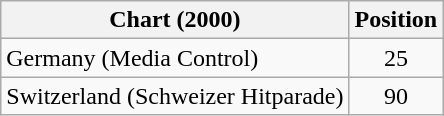<table class="wikitable">
<tr>
<th>Chart (2000)</th>
<th>Position</th>
</tr>
<tr>
<td>Germany (Media Control)</td>
<td align="center">25</td>
</tr>
<tr>
<td>Switzerland (Schweizer Hitparade)</td>
<td align="center">90</td>
</tr>
</table>
